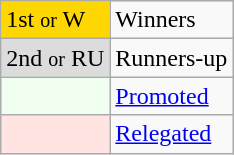<table class="wikitable" text-align:center">
<tr>
<td bgcolor=gold>1st <small>or</small> W</td>
<td>Winners</td>
</tr>
<tr>
<td bgcolor=#DCDCDC>2nd <small>or</small> RU</td>
<td>Runners-up</td>
</tr>
<tr>
<td bgcolor=#F0FFF0></td>
<td><a href='#'>Promoted</a></td>
</tr>
<tr>
<td bgcolor=#FFE4E1></td>
<td><a href='#'>Relegated</a></td>
</tr>
</table>
